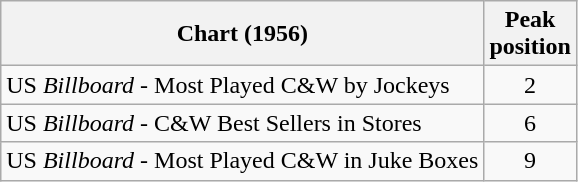<table class="wikitable sortable">
<tr>
<th align="left">Chart (1956)</th>
<th style="text-align:center;">Peak<br>position</th>
</tr>
<tr>
<td align="left">US <em>Billboard</em> - Most Played C&W by Jockeys</td>
<td style="text-align:center;">2</td>
</tr>
<tr>
<td align="left">US <em>Billboard</em> - C&W Best Sellers in Stores</td>
<td style="text-align:center;">6</td>
</tr>
<tr>
<td align="left">US <em>Billboard</em> - Most Played C&W in Juke Boxes</td>
<td style="text-align:center;">9</td>
</tr>
</table>
